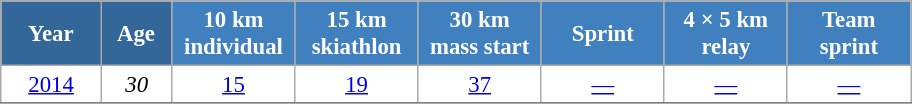<table class="wikitable" style="font-size:95%; text-align:center; border:grey solid 1px; border-collapse:collapse; background:#ffffff;">
<tr>
<th style="background-color:#369; color:white; width:60px;"> Year </th>
<th style="background-color:#369; color:white; width:40px;"> Age </th>
<th style="background-color:#4180be; color:white; width:75px;"> 10 km <br> individual </th>
<th style="background-color:#4180be; color:white; width:75px;"> 15 km <br> skiathlon </th>
<th style="background-color:#4180be; color:white; width:75px;"> 30 km <br> mass start </th>
<th style="background-color:#4180be; color:white; width:75px;"> Sprint </th>
<th style="background-color:#4180be; color:white; width:75px;"> 4 × 5 km <br> relay </th>
<th style="background-color:#4180be; color:white; width:75px;"> Team <br> sprint </th>
</tr>
<tr>
<td><a href='#'>2014</a></td>
<td><em>30</em></td>
<td><a href='#'>15</a></td>
<td><a href='#'>19</a></td>
<td><a href='#'>37</a></td>
<td><a href='#'>—</a></td>
<td><a href='#'>—</a></td>
<td><a href='#'>—</a></td>
</tr>
<tr>
</tr>
</table>
